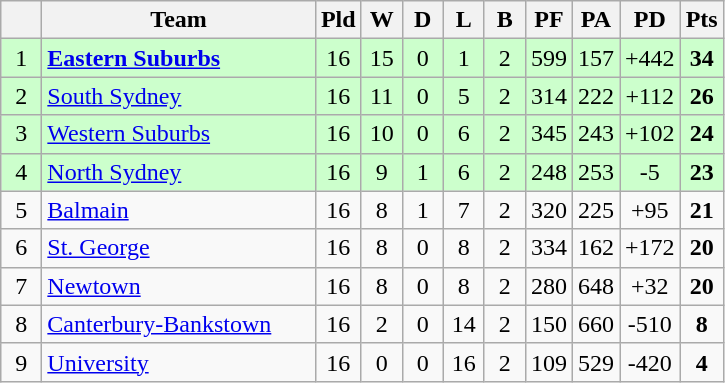<table class="wikitable" style="text-align:center;">
<tr>
<th width=20 abbr="Position"></th>
<th width=175>Team</th>
<th width=20 abbr="Played">Pld</th>
<th width=20 abbr="Won">W</th>
<th width=20 abbr="Drawn">D</th>
<th width=20 abbr="Lost">L</th>
<th width=20 abbr="Bye">B</th>
<th width=20 abbr="Points for">PF</th>
<th width=20 abbr="Points against">PA</th>
<th width=20 abbr="Points difference">PD</th>
<th width=20 abbr="Points">Pts</th>
</tr>
<tr style="background: #ccffcc;">
<td>1</td>
<td style="text-align:left;"> <strong><a href='#'>Eastern Suburbs</a></strong></td>
<td>16</td>
<td>15</td>
<td>0</td>
<td>1</td>
<td>2</td>
<td>599</td>
<td>157</td>
<td>+442</td>
<td><strong>34</strong></td>
</tr>
<tr style="background: #ccffcc;">
<td>2</td>
<td style="text-align:left;"> <a href='#'>South Sydney</a></td>
<td>16</td>
<td>11</td>
<td>0</td>
<td>5</td>
<td>2</td>
<td>314</td>
<td>222</td>
<td>+112</td>
<td><strong>26</strong></td>
</tr>
<tr style="background: #ccffcc;">
<td>3</td>
<td style="text-align:left;"> <a href='#'>Western Suburbs</a></td>
<td>16</td>
<td>10</td>
<td>0</td>
<td>6</td>
<td>2</td>
<td>345</td>
<td>243</td>
<td>+102</td>
<td><strong>24</strong></td>
</tr>
<tr style="background: #ccffcc;">
<td>4</td>
<td style="text-align:left;"> <a href='#'>North Sydney</a></td>
<td>16</td>
<td>9</td>
<td>1</td>
<td>6</td>
<td>2</td>
<td>248</td>
<td>253</td>
<td>-5</td>
<td><strong>23</strong></td>
</tr>
<tr>
<td>5</td>
<td style="text-align:left;"> <a href='#'>Balmain</a></td>
<td>16</td>
<td>8</td>
<td>1</td>
<td>7</td>
<td>2</td>
<td>320</td>
<td>225</td>
<td>+95</td>
<td><strong>21</strong></td>
</tr>
<tr>
<td>6</td>
<td style="text-align:left;"> <a href='#'>St. George</a></td>
<td>16</td>
<td>8</td>
<td>0</td>
<td>8</td>
<td>2</td>
<td>334</td>
<td>162</td>
<td>+172</td>
<td><strong>20</strong></td>
</tr>
<tr>
<td>7</td>
<td style="text-align:left;"> <a href='#'>Newtown</a></td>
<td>16</td>
<td>8</td>
<td>0</td>
<td>8</td>
<td>2</td>
<td>280</td>
<td>648</td>
<td>+32</td>
<td><strong>20</strong></td>
</tr>
<tr>
<td>8</td>
<td style="text-align:left;"> <a href='#'>Canterbury-Bankstown</a></td>
<td>16</td>
<td>2</td>
<td>0</td>
<td>14</td>
<td>2</td>
<td>150</td>
<td>660</td>
<td>-510</td>
<td><strong>8</strong></td>
</tr>
<tr>
<td>9</td>
<td style="text-align:left;"> <a href='#'>University</a></td>
<td>16</td>
<td>0</td>
<td>0</td>
<td>16</td>
<td>2</td>
<td>109</td>
<td>529</td>
<td>-420</td>
<td><strong>4</strong></td>
</tr>
</table>
